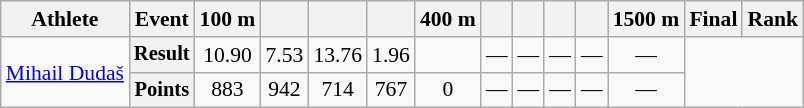<table class="wikitable" style="font-size:90%">
<tr>
<th>Athlete</th>
<th>Event</th>
<th>100 m</th>
<th></th>
<th></th>
<th></th>
<th>400 m</th>
<th></th>
<th></th>
<th></th>
<th></th>
<th>1500 m</th>
<th>Final</th>
<th>Rank</th>
</tr>
<tr align=center>
<td rowspan=2 align=left><a href='#'>Mihail Dudaš</a></td>
<th style="font-size:95%">Result</th>
<td>10.90</td>
<td>7.53</td>
<td>13.76</td>
<td>1.96</td>
<td></td>
<td>—</td>
<td>—</td>
<td>—</td>
<td>—</td>
<td>—</td>
<td rowspan=2 colspan=2></td>
</tr>
<tr align=center>
<th style="font-size:95%">Points</th>
<td>883</td>
<td>942</td>
<td>714</td>
<td>767</td>
<td>0</td>
<td>—</td>
<td>—</td>
<td>—</td>
<td>—</td>
<td>—</td>
</tr>
</table>
